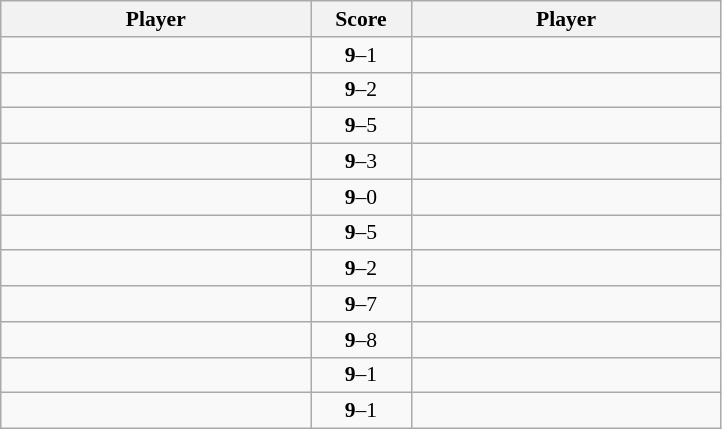<table class="wikitable " style="font-size: 90%" align=c>
<tr>
<th width=200>Player</th>
<th width=60>Score</th>
<th width=200>Player</th>
</tr>
<tr>
<td><strong></strong></td>
<td align="center"><strong>9</strong>–1</td>
<td></td>
</tr>
<tr>
<td><strong></strong></td>
<td align="center"><strong>9</strong>–2</td>
<td></td>
</tr>
<tr>
<td><strong></strong></td>
<td align="center"><strong>9</strong>–5</td>
<td></td>
</tr>
<tr>
<td><strong></strong></td>
<td align="center"><strong>9</strong>–3</td>
<td></td>
</tr>
<tr>
<td><strong></strong></td>
<td align="center"><strong>9</strong>–0</td>
<td></td>
</tr>
<tr>
<td><strong></strong></td>
<td align="center"><strong>9</strong>–5</td>
<td></td>
</tr>
<tr>
<td><strong></strong></td>
<td align="center"><strong>9</strong>–2</td>
<td></td>
</tr>
<tr>
<td><strong></strong></td>
<td align="center"><strong>9</strong>–7</td>
<td></td>
</tr>
<tr>
<td><strong></strong></td>
<td align="center"><strong>9</strong>–8</td>
<td></td>
</tr>
<tr>
<td><strong></strong></td>
<td align="center"><strong>9</strong>–1</td>
<td></td>
</tr>
<tr>
<td><strong></strong></td>
<td align="center"><strong>9</strong>–1</td>
<td></td>
</tr>
</table>
